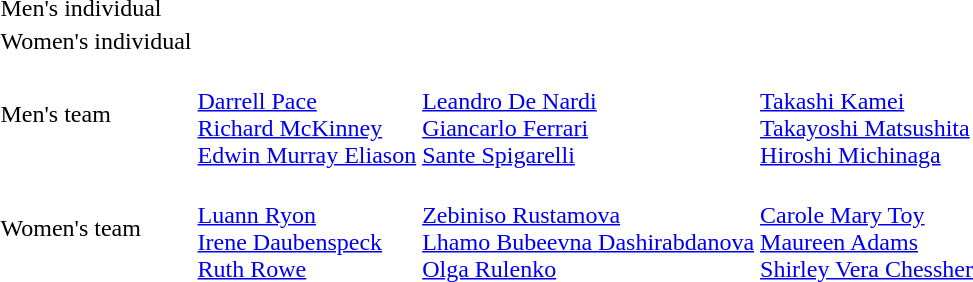<table>
<tr>
<td>Men's individual</td>
<td></td>
<td></td>
<td></td>
</tr>
<tr>
<td>Women's individual</td>
<td></td>
<td></td>
<td></td>
</tr>
<tr>
<td>Men's team</td>
<td> <br> <a href='#'>Darrell Pace</a> <br> <a href='#'>Richard McKinney</a> <br> <a href='#'>Edwin Murray Eliason</a></td>
<td> <br> <a href='#'>Leandro De Nardi</a> <br> <a href='#'>Giancarlo Ferrari</a> <br> <a href='#'>Sante Spigarelli</a></td>
<td> <br> <a href='#'>Takashi Kamei</a> <br> <a href='#'>Takayoshi Matsushita</a> <br> <a href='#'>Hiroshi Michinaga</a></td>
</tr>
<tr>
<td>Women's team</td>
<td> <br> <a href='#'>Luann Ryon</a> <br> <a href='#'>Irene Daubenspeck</a> <br> <a href='#'>Ruth Rowe</a></td>
<td> <br> <a href='#'>Zebiniso Rustamova</a> <br> <a href='#'>Lhamo Bubeevna Dashirabdanova</a> <br> <a href='#'>Olga Rulenko</a></td>
<td> <br> <a href='#'>Carole Mary Toy</a> <br> <a href='#'>Maureen Adams</a> <br> <a href='#'>Shirley Vera Chessher</a></td>
</tr>
<tr>
</tr>
</table>
